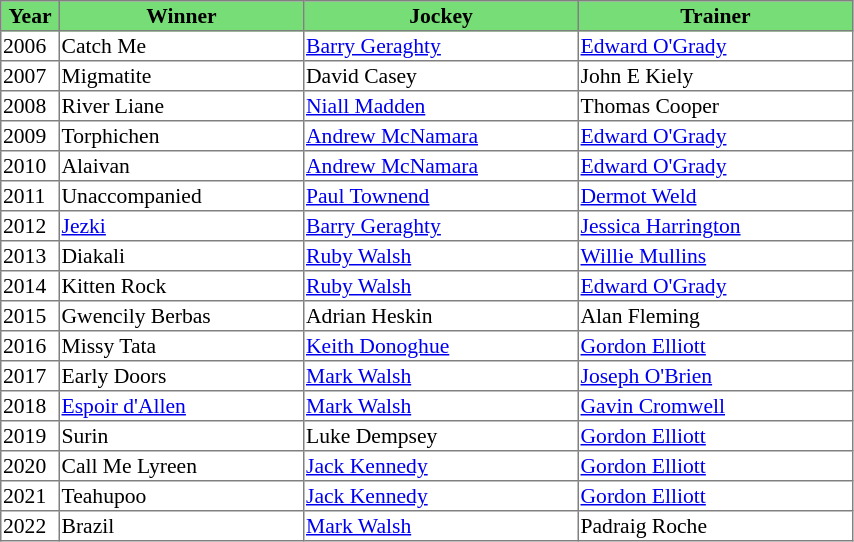<table class = "sortable" | border="1" style="border-collapse: collapse; font-size:90%">
<tr bgcolor="#77dd77" align="center">
<th style="width:36px"><strong>Year</strong></th>
<th style="width:160px"><strong>Winner</strong></th>
<th style="width:180px"><strong>Jockey</strong></th>
<th style="width:180px"><strong>Trainer</strong></th>
</tr>
<tr>
<td>2006</td>
<td>Catch Me</td>
<td><a href='#'>Barry Geraghty</a></td>
<td><a href='#'>Edward O'Grady</a></td>
</tr>
<tr>
<td>2007</td>
<td>Migmatite</td>
<td>David Casey</td>
<td>John E Kiely</td>
</tr>
<tr>
<td>2008</td>
<td>River Liane</td>
<td><a href='#'>Niall Madden</a></td>
<td>Thomas Cooper</td>
</tr>
<tr>
<td>2009</td>
<td>Torphichen</td>
<td><a href='#'>Andrew McNamara</a></td>
<td><a href='#'>Edward O'Grady</a></td>
</tr>
<tr>
<td>2010</td>
<td>Alaivan</td>
<td><a href='#'>Andrew McNamara</a></td>
<td><a href='#'>Edward O'Grady</a></td>
</tr>
<tr>
<td>2011</td>
<td>Unaccompanied</td>
<td><a href='#'>Paul Townend</a></td>
<td><a href='#'>Dermot Weld</a></td>
</tr>
<tr>
<td>2012</td>
<td><a href='#'>Jezki</a></td>
<td><a href='#'>Barry Geraghty</a></td>
<td><a href='#'>Jessica Harrington</a></td>
</tr>
<tr>
<td>2013</td>
<td>Diakali</td>
<td><a href='#'>Ruby Walsh</a></td>
<td><a href='#'>Willie Mullins</a></td>
</tr>
<tr>
<td>2014</td>
<td>Kitten Rock</td>
<td><a href='#'>Ruby Walsh</a></td>
<td><a href='#'>Edward O'Grady</a></td>
</tr>
<tr>
<td>2015</td>
<td>Gwencily Berbas</td>
<td>Adrian Heskin</td>
<td>Alan Fleming</td>
</tr>
<tr>
<td>2016</td>
<td>Missy Tata</td>
<td><a href='#'>Keith Donoghue</a></td>
<td><a href='#'>Gordon Elliott</a></td>
</tr>
<tr>
<td>2017</td>
<td>Early Doors</td>
<td><a href='#'>Mark Walsh</a></td>
<td><a href='#'>Joseph O'Brien</a></td>
</tr>
<tr>
<td>2018</td>
<td><a href='#'>Espoir d'Allen</a></td>
<td><a href='#'>Mark Walsh</a></td>
<td><a href='#'>Gavin Cromwell</a></td>
</tr>
<tr>
<td>2019</td>
<td>Surin</td>
<td>Luke Dempsey</td>
<td><a href='#'>Gordon Elliott</a></td>
</tr>
<tr>
<td>2020</td>
<td>Call Me Lyreen</td>
<td><a href='#'>Jack Kennedy</a></td>
<td><a href='#'>Gordon Elliott</a></td>
</tr>
<tr>
<td>2021</td>
<td>Teahupoo</td>
<td><a href='#'>Jack Kennedy</a></td>
<td><a href='#'>Gordon Elliott</a></td>
</tr>
<tr>
<td>2022</td>
<td>Brazil</td>
<td><a href='#'>Mark Walsh</a></td>
<td>Padraig Roche</td>
</tr>
</table>
